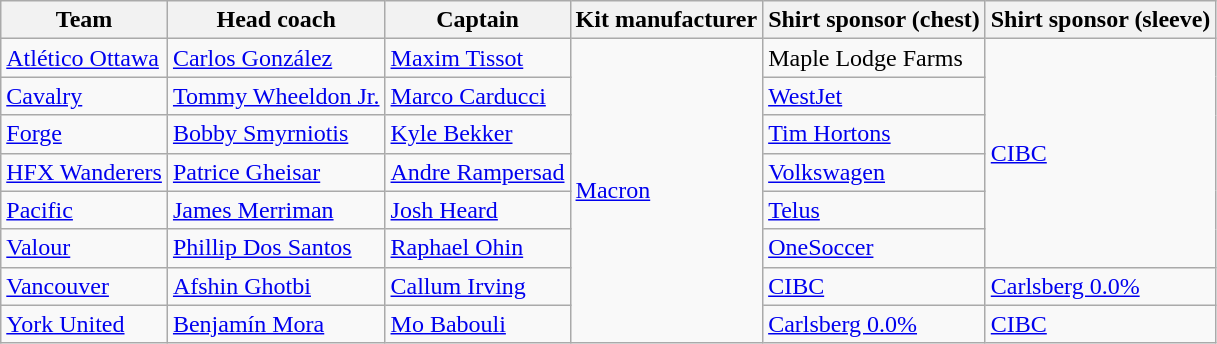<table class="wikitable">
<tr>
<th>Team</th>
<th>Head coach</th>
<th>Captain</th>
<th>Kit manufacturer</th>
<th>Shirt sponsor (chest)</th>
<th>Shirt sponsor (sleeve)</th>
</tr>
<tr>
<td><a href='#'>Atlético Ottawa</a></td>
<td> <a href='#'>Carlos González</a></td>
<td> <a href='#'>Maxim Tissot</a></td>
<td rowspan="8"><a href='#'>Macron</a></td>
<td>Maple Lodge Farms</td>
<td rowspan="6"><a href='#'>CIBC</a></td>
</tr>
<tr>
<td><a href='#'>Cavalry</a></td>
<td> <a href='#'>Tommy Wheeldon Jr.</a></td>
<td> <a href='#'>Marco Carducci</a></td>
<td><a href='#'>WestJet</a></td>
</tr>
<tr>
<td><a href='#'>Forge</a></td>
<td> <a href='#'>Bobby Smyrniotis</a></td>
<td> <a href='#'>Kyle Bekker</a></td>
<td><a href='#'>Tim Hortons</a></td>
</tr>
<tr>
<td><a href='#'>HFX Wanderers</a></td>
<td> <a href='#'>Patrice Gheisar</a></td>
<td> <a href='#'>Andre Rampersad</a></td>
<td><a href='#'>Volkswagen</a></td>
</tr>
<tr>
<td><a href='#'>Pacific</a></td>
<td> <a href='#'>James Merriman</a></td>
<td> <a href='#'>Josh Heard</a></td>
<td><a href='#'>Telus</a></td>
</tr>
<tr>
<td><a href='#'>Valour</a></td>
<td> <a href='#'>Phillip Dos Santos</a></td>
<td> <a href='#'>Raphael Ohin</a></td>
<td><a href='#'>OneSoccer</a></td>
</tr>
<tr>
<td><a href='#'>Vancouver</a></td>
<td> <a href='#'>Afshin Ghotbi</a></td>
<td> <a href='#'>Callum Irving</a></td>
<td><a href='#'>CIBC</a></td>
<td><a href='#'>Carlsberg 0.0%</a></td>
</tr>
<tr>
<td><a href='#'>York United</a></td>
<td> <a href='#'>Benjamín Mora</a></td>
<td> <a href='#'>Mo Babouli</a></td>
<td><a href='#'>Carlsberg 0.0%</a></td>
<td><a href='#'>CIBC</a></td>
</tr>
</table>
